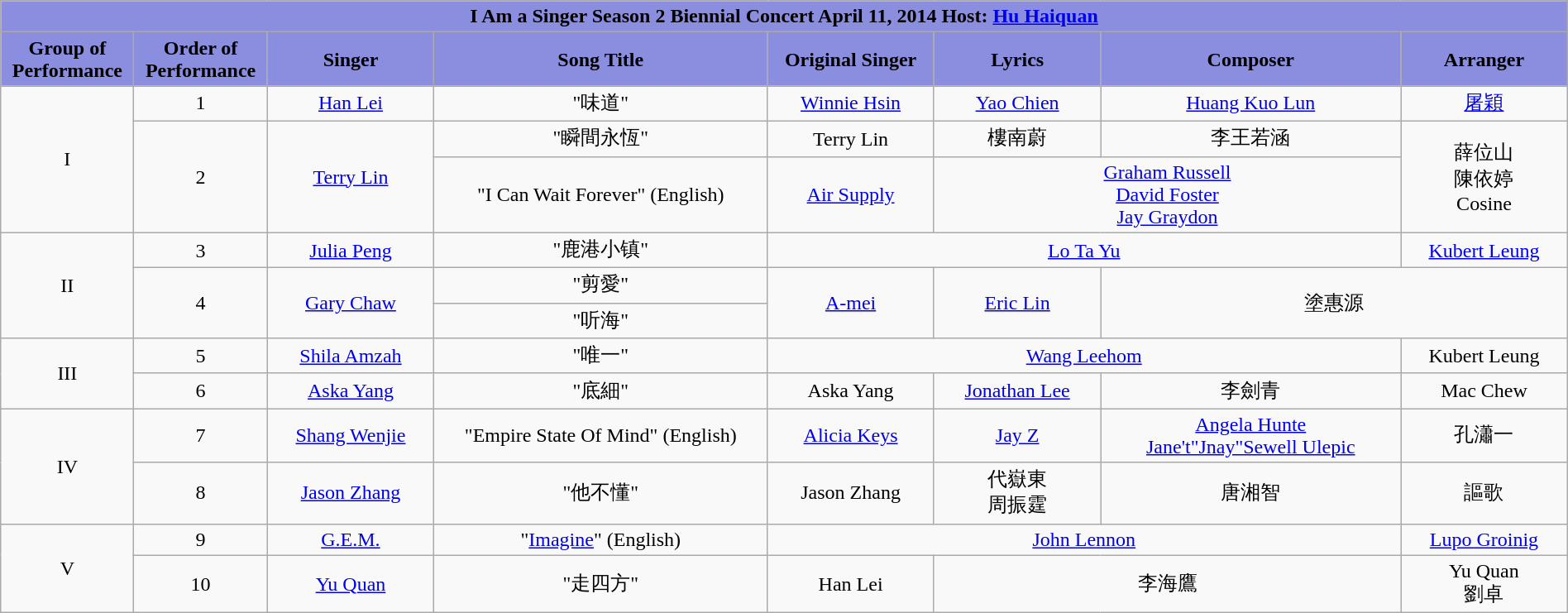<table class="wikitable sortable mw-collapsible" width="100%" style="text-align:center">
<tr align=center style="background:#8B8EDE">
<td colspan="8"><div><strong>I Am a Singer Season 2 Biennial Concert April 11, 2014 Host: <a href='#'>Hu Haiquan</a></strong></div></td>
</tr>
<tr align=center style="background:#8B8EDE">
<td style="width:8%"><strong>Group of Performance</strong></td>
<td style="width:8%"><strong>Order of Performance</strong></td>
<td style="width:10%"><strong>Singer</strong></td>
<td style="width:20%"><strong>Song Title</strong></td>
<td style="width:10%"><strong>Original Singer</strong></td>
<td style="width:10%"><strong>Lyrics</strong></td>
<td style="width:18%"><strong>Composer</strong></td>
<td style="width:10%"><strong>Arranger</strong></td>
</tr>
<tr>
<td rowspan=3>I</td>
<td>1</td>
<td><a href='#'>Han Lei</a></td>
<td>"味道"</td>
<td><a href='#'>Winnie Hsin</a></td>
<td><a href='#'>Yao Chien</a></td>
<td><a href='#'>Huang Kuo Lun</a></td>
<td><a href='#'>屠穎</a></td>
</tr>
<tr>
<td rowspan=2>2</td>
<td rowspan=2><a href='#'>Terry Lin</a></td>
<td>"瞬間永恆"</td>
<td>Terry Lin</td>
<td>樓南蔚</td>
<td>李王若涵</td>
<td rowspan=2>薛位山<br>陳依婷<br>Cosine</td>
</tr>
<tr>
<td>"I Can Wait Forever" (English)</td>
<td><a href='#'>Air Supply</a></td>
<td colspan=2><a href='#'>Graham Russell</a><br><a href='#'>David Foster</a><br><a href='#'>Jay Graydon</a></td>
</tr>
<tr>
<td rowspan=3>II</td>
<td>3</td>
<td><a href='#'>Julia Peng</a></td>
<td>"鹿港小镇"</td>
<td colspan=3><a href='#'>Lo Ta Yu</a></td>
<td><a href='#'>Kubert Leung</a></td>
</tr>
<tr>
<td rowspan=2>4</td>
<td rowspan=2><a href='#'>Gary Chaw</a></td>
<td>"剪愛"</td>
<td rowspan=2><a href='#'>A-mei</a></td>
<td rowspan=2><a href='#'>Eric Lin</a></td>
<td rowspan=2 colspan=2>塗惠源</td>
</tr>
<tr>
<td>"听海"</td>
</tr>
<tr>
<td rowspan=2>III</td>
<td>5</td>
<td><a href='#'>Shila Amzah</a></td>
<td>"唯一"</td>
<td colspan=3><a href='#'>Wang Leehom</a></td>
<td>Kubert Leung</td>
</tr>
<tr>
<td>6</td>
<td><a href='#'>Aska Yang</a></td>
<td>"底細"</td>
<td>Aska Yang</td>
<td><a href='#'>Jonathan Lee</a></td>
<td>李劍青</td>
<td>Mac Chew</td>
</tr>
<tr>
<td rowspan=2>IV</td>
<td>7</td>
<td><a href='#'>Shang Wenjie</a></td>
<td>"Empire State Of Mind" (English)</td>
<td><a href='#'>Alicia Keys</a></td>
<td><a href='#'>Jay Z</a></td>
<td><a href='#'>Angela Hunte</a><br><a href='#'>Jane't"Jnay"Sewell Ulepic</a></td>
<td>孔瀟一</td>
</tr>
<tr>
<td>8</td>
<td><a href='#'>Jason Zhang</a></td>
<td>"他不懂"</td>
<td>Jason Zhang</td>
<td>代嶽東<br>周振霆</td>
<td>唐湘智</td>
<td>謳歌</td>
</tr>
<tr>
<td rowspan=2>V</td>
<td>9</td>
<td><a href='#'>G.E.M.</a></td>
<td>"<a href='#'>Imagine</a>" (English)</td>
<td colspan=3><a href='#'>John Lennon</a></td>
<td><a href='#'>Lupo Groinig</a></td>
</tr>
<tr>
<td>10</td>
<td><a href='#'>Yu Quan</a></td>
<td>"走四方"</td>
<td>Han Lei</td>
<td colspan=2>李海鷹</td>
<td>Yu Quan<br>劉卓</td>
</tr>
</table>
